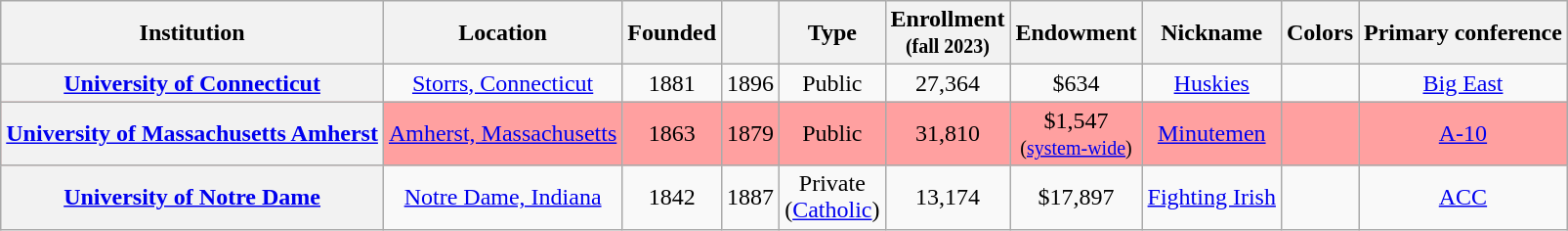<table class="wikitable sortable plainrowheaders" style="text-align: center;">
<tr>
<th scope="col">Institution</th>
<th scope="col">Location</th>
<th scope="col">Founded</th>
<th scope="col"></th>
<th scope="col">Type</th>
<th scope="col">Enrollment<br><small>(fall 2023)</small></th>
<th scope="col">Endowment<br></th>
<th scope="col">Nickname</th>
<th class="unsortable" scope="col">Colors</th>
<th scope="col">Primary conference</th>
</tr>
<tr>
<th scope="row"><strong><a href='#'>University of Connecticut</a></strong></th>
<td><a href='#'>Storrs, Connecticut</a></td>
<td>1881</td>
<td>1896</td>
<td>Public</td>
<td>27,364</td>
<td>$634</td>
<td><a href='#'>Huskies</a></td>
<td></td>
<td><a href='#'>Big East</a></td>
</tr>
<tr bgcolor=#ffa0a0>
<th scope="row"><strong><a href='#'>University of Massachusetts Amherst</a></strong></th>
<td><a href='#'>Amherst, Massachusetts</a></td>
<td>1863</td>
<td>1879</td>
<td>Public</td>
<td>31,810</td>
<td>$1,547<br><small>(<a href='#'>system-wide</a>)</small></td>
<td><a href='#'>Minutemen</a></td>
<td></td>
<td><a href='#'>A-10</a></td>
</tr>
<tr>
<th scope="row"><strong><a href='#'>University of Notre Dame</a></strong></th>
<td><a href='#'>Notre Dame, Indiana</a></td>
<td>1842</td>
<td>1887</td>
<td>Private<br>(<a href='#'>Catholic</a>)</td>
<td>13,174</td>
<td>$17,897</td>
<td><a href='#'>Fighting Irish</a></td>
<td></td>
<td><a href='#'>ACC</a></td>
</tr>
</table>
